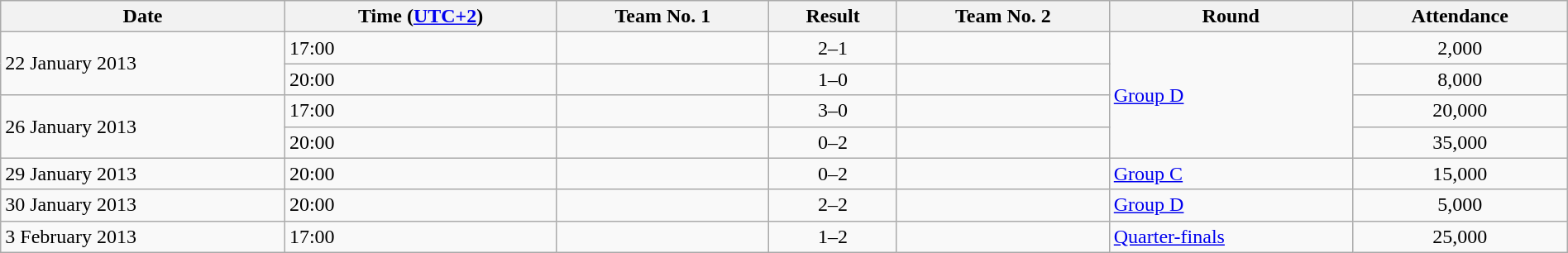<table class="wikitable" style="text-align: left;" width="100%">
<tr>
<th>Date</th>
<th>Time (<a href='#'>UTC+2</a>)</th>
<th>Team No. 1</th>
<th>Result</th>
<th>Team No. 2</th>
<th>Round</th>
<th>Attendance</th>
</tr>
<tr>
<td rowspan="2">22 January 2013</td>
<td>17:00</td>
<td></td>
<td style="text-align:center;">2–1</td>
<td></td>
<td rowspan="4"><a href='#'>Group D</a></td>
<td style="text-align:center;">2,000</td>
</tr>
<tr>
<td>20:00</td>
<td></td>
<td style="text-align:center;">1–0</td>
<td></td>
<td style="text-align:center;">8,000</td>
</tr>
<tr>
<td rowspan="2">26 January 2013</td>
<td>17:00</td>
<td></td>
<td style="text-align:center;">3–0</td>
<td></td>
<td style="text-align:center;">20,000</td>
</tr>
<tr>
<td>20:00</td>
<td></td>
<td style="text-align:center;">0–2</td>
<td></td>
<td style="text-align:center;">35,000</td>
</tr>
<tr>
<td>29 January 2013</td>
<td>20:00</td>
<td></td>
<td style="text-align:center;">0–2</td>
<td></td>
<td><a href='#'>Group C</a></td>
<td style="text-align:center;">15,000</td>
</tr>
<tr>
<td>30 January 2013</td>
<td>20:00</td>
<td></td>
<td style="text-align:center;">2–2</td>
<td></td>
<td><a href='#'>Group D</a></td>
<td style="text-align:center;">5,000</td>
</tr>
<tr>
<td>3 February 2013</td>
<td>17:00</td>
<td></td>
<td style="text-align:center;">1–2</td>
<td></td>
<td><a href='#'>Quarter-finals</a></td>
<td style="text-align:center;">25,000</td>
</tr>
</table>
